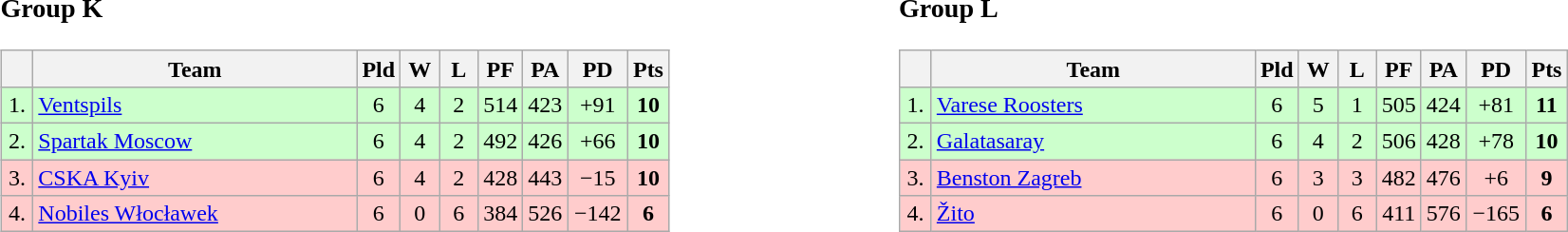<table>
<tr>
<td style="vertical-align:top; width:33%;"><br><h3>Group K</h3><table class="wikitable" style="text-align:center">
<tr>
<th width=15></th>
<th width=220>Team</th>
<th width=20>Pld</th>
<th width="20">W</th>
<th width="20">L</th>
<th width="20">PF</th>
<th width="20">PA</th>
<th width="35">PD</th>
<th width="20">Pts</th>
</tr>
<tr style="background:#cfc;">
<td>1.</td>
<td align=left> <a href='#'>Ventspils</a></td>
<td>6</td>
<td>4</td>
<td>2</td>
<td>514</td>
<td>423</td>
<td>+91</td>
<td><strong>10</strong></td>
</tr>
<tr style="background:#cfc;">
<td>2.</td>
<td align=left> <a href='#'>Spartak Moscow</a></td>
<td>6</td>
<td>4</td>
<td>2</td>
<td>492</td>
<td>426</td>
<td>+66</td>
<td><strong>10</strong></td>
</tr>
<tr style="background:#fcc;">
<td>3.</td>
<td align=left> <a href='#'>CSKA Kyiv</a></td>
<td>6</td>
<td>4</td>
<td>2</td>
<td>428</td>
<td>443</td>
<td>−15</td>
<td><strong>10</strong></td>
</tr>
<tr style="background:#fcc;">
<td>4.</td>
<td align=left> <a href='#'>Nobiles Włocławek</a></td>
<td>6</td>
<td>0</td>
<td>6</td>
<td>384</td>
<td>526</td>
<td>−142</td>
<td><strong>6</strong></td>
</tr>
</table>
</td>
<td style="vertical-align:top; width:33%;"><br><h3>Group L</h3><table class="wikitable" style="text-align:center">
<tr>
<th width=15></th>
<th width=220>Team</th>
<th width=20>Pld</th>
<th width="20">W</th>
<th width="20">L</th>
<th width="20">PF</th>
<th width="20">PA</th>
<th width="35">PD</th>
<th width="20">Pts</th>
</tr>
<tr style="background:#cfc;">
<td>1.</td>
<td align=left> <a href='#'>Varese Roosters</a></td>
<td>6</td>
<td>5</td>
<td>1</td>
<td>505</td>
<td>424</td>
<td>+81</td>
<td><strong>11</strong></td>
</tr>
<tr style="background:#cfc;">
<td>2.</td>
<td align=left> <a href='#'>Galatasaray</a></td>
<td>6</td>
<td>4</td>
<td>2</td>
<td>506</td>
<td>428</td>
<td>+78</td>
<td><strong>10</strong></td>
</tr>
<tr style="background:#fcc;">
<td>3.</td>
<td align=left> <a href='#'>Benston Zagreb</a></td>
<td>6</td>
<td>3</td>
<td>3</td>
<td>482</td>
<td>476</td>
<td>+6</td>
<td><strong>9</strong></td>
</tr>
<tr style="background:#fcc;">
<td>4.</td>
<td align=left> <a href='#'>Žito</a></td>
<td>6</td>
<td>0</td>
<td>6</td>
<td>411</td>
<td>576</td>
<td>−165</td>
<td><strong>6</strong></td>
</tr>
</table>
</td>
</tr>
</table>
